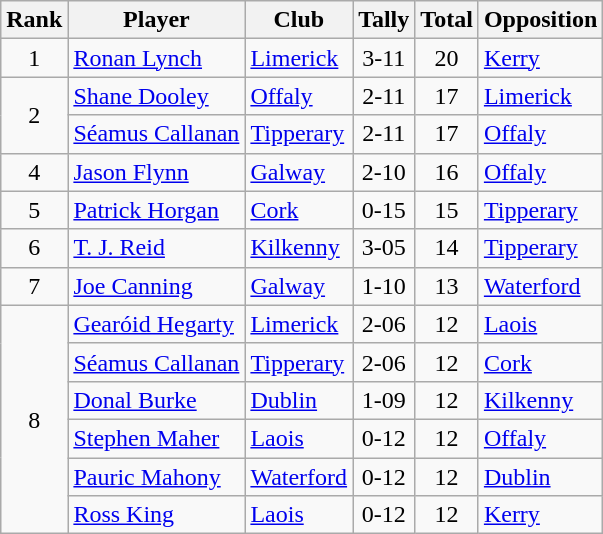<table class="wikitable">
<tr>
<th>Rank</th>
<th>Player</th>
<th>Club</th>
<th>Tally</th>
<th>Total</th>
<th>Opposition</th>
</tr>
<tr>
<td rowspan=1 align=center>1</td>
<td><a href='#'>Ronan Lynch</a></td>
<td><a href='#'>Limerick</a></td>
<td align=center>3-11</td>
<td align=center>20</td>
<td><a href='#'>Kerry</a></td>
</tr>
<tr>
<td rowspan=2 align=center>2</td>
<td><a href='#'>Shane Dooley</a></td>
<td><a href='#'>Offaly</a></td>
<td align=center>2-11</td>
<td align=center>17</td>
<td><a href='#'>Limerick</a></td>
</tr>
<tr>
<td><a href='#'>Séamus Callanan</a></td>
<td><a href='#'>Tipperary</a></td>
<td align=center>2-11</td>
<td align=center>17</td>
<td><a href='#'>Offaly</a></td>
</tr>
<tr>
<td rowspan=1 align=center>4</td>
<td><a href='#'>Jason Flynn</a></td>
<td><a href='#'>Galway</a></td>
<td align=center>2-10</td>
<td align=center>16</td>
<td><a href='#'>Offaly</a></td>
</tr>
<tr>
<td rowspan=1 align=center>5</td>
<td><a href='#'>Patrick Horgan</a></td>
<td><a href='#'>Cork</a></td>
<td align=center>0-15</td>
<td align=center>15</td>
<td><a href='#'>Tipperary</a></td>
</tr>
<tr>
<td rowspan=1 align=center>6</td>
<td><a href='#'>T. J. Reid</a></td>
<td><a href='#'>Kilkenny</a></td>
<td align=center>3-05</td>
<td align=center>14</td>
<td><a href='#'>Tipperary</a></td>
</tr>
<tr>
<td rowspan=1 align=center>7</td>
<td><a href='#'>Joe Canning</a></td>
<td><a href='#'>Galway</a></td>
<td align=center>1-10</td>
<td align=center>13</td>
<td><a href='#'>Waterford</a></td>
</tr>
<tr>
<td rowspan=7 align=center>8</td>
<td><a href='#'>Gearóid Hegarty</a></td>
<td><a href='#'>Limerick</a></td>
<td align=center>2-06</td>
<td align=center>12</td>
<td><a href='#'>Laois</a></td>
</tr>
<tr>
<td><a href='#'>Séamus Callanan</a></td>
<td><a href='#'>Tipperary</a></td>
<td align=center>2-06</td>
<td align=center>12</td>
<td><a href='#'>Cork</a></td>
</tr>
<tr>
<td><a href='#'>Donal Burke</a></td>
<td><a href='#'>Dublin</a></td>
<td align=center>1-09</td>
<td align=center>12</td>
<td><a href='#'>Kilkenny</a></td>
</tr>
<tr>
<td><a href='#'>Stephen Maher</a></td>
<td><a href='#'>Laois</a></td>
<td align=center>0-12</td>
<td align=center>12</td>
<td><a href='#'>Offaly</a></td>
</tr>
<tr>
<td><a href='#'>Pauric Mahony</a></td>
<td><a href='#'>Waterford</a></td>
<td align=center>0-12</td>
<td align=center>12</td>
<td><a href='#'>Dublin</a></td>
</tr>
<tr>
<td><a href='#'>Ross King</a></td>
<td><a href='#'>Laois</a></td>
<td align=center>0-12</td>
<td align=center>12</td>
<td><a href='#'>Kerry</a></td>
</tr>
</table>
